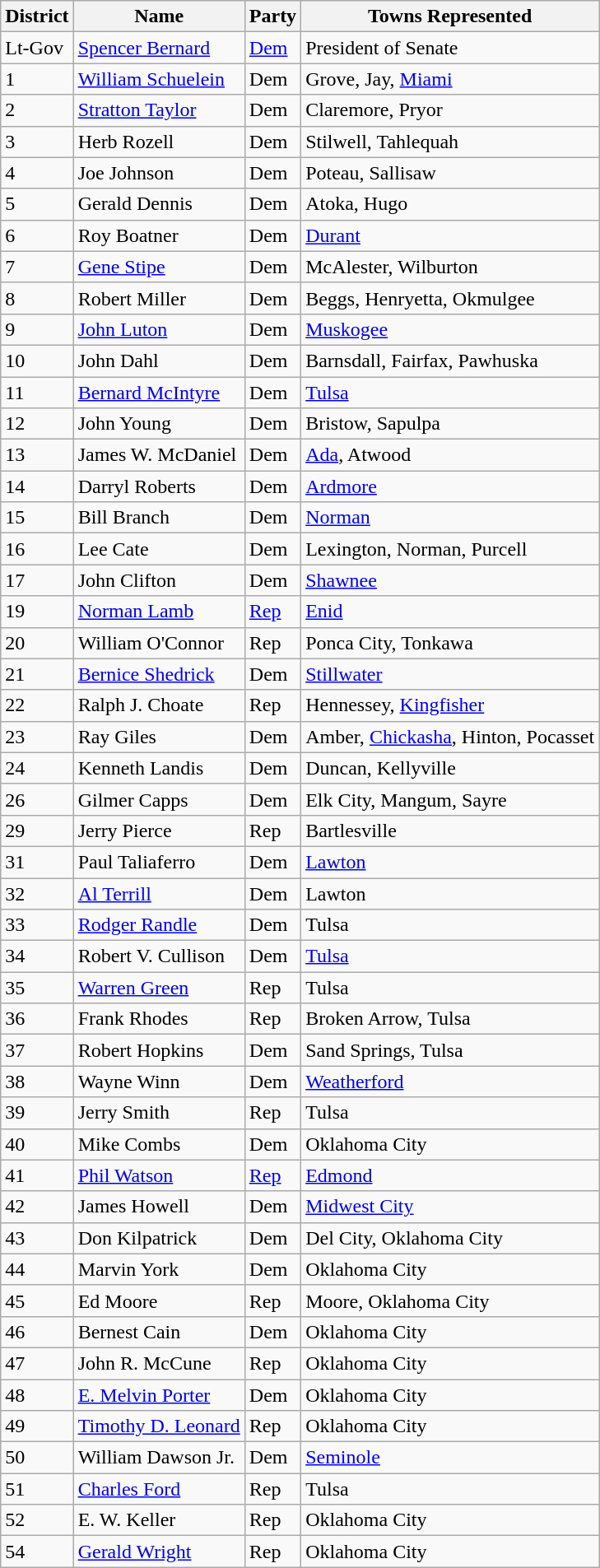<table class="wikitable sortable">
<tr>
<th>District</th>
<th>Name</th>
<th>Party</th>
<th>Towns Represented</th>
</tr>
<tr>
<td>Lt-Gov</td>
<td><a href='#'>Spencer Bernard</a></td>
<td><a href='#'>Dem</a></td>
<td>President of Senate</td>
</tr>
<tr>
<td>1</td>
<td><a href='#'>William Schuelein</a></td>
<td>Dem</td>
<td>Grove, Jay, <a href='#'>Miami</a></td>
</tr>
<tr>
<td>2</td>
<td><a href='#'>Stratton Taylor</a></td>
<td>Dem</td>
<td>Claremore, Pryor</td>
</tr>
<tr>
<td>3</td>
<td>Herb Rozell</td>
<td>Dem</td>
<td>Stilwell, Tahlequah</td>
</tr>
<tr>
<td>4</td>
<td>Joe Johnson</td>
<td>Dem</td>
<td>Poteau, Sallisaw</td>
</tr>
<tr>
<td>5</td>
<td>Gerald Dennis</td>
<td>Dem</td>
<td>Atoka, Hugo</td>
</tr>
<tr>
<td>6</td>
<td>Roy Boatner</td>
<td>Dem</td>
<td><a href='#'>Durant</a></td>
</tr>
<tr>
<td>7</td>
<td><a href='#'>Gene Stipe</a></td>
<td>Dem</td>
<td>McAlester, Wilburton</td>
</tr>
<tr>
<td>8</td>
<td>Robert Miller</td>
<td>Dem</td>
<td>Beggs, Henryetta, Okmulgee</td>
</tr>
<tr>
<td>9</td>
<td><a href='#'>John Luton</a></td>
<td>Dem</td>
<td><a href='#'>Muskogee</a></td>
</tr>
<tr>
<td>10</td>
<td>John Dahl</td>
<td>Dem</td>
<td>Barnsdall, Fairfax, Pawhuska</td>
</tr>
<tr>
<td>11</td>
<td><a href='#'>Bernard McIntyre</a></td>
<td>Dem</td>
<td><a href='#'>Tulsa</a></td>
</tr>
<tr>
<td>12</td>
<td>John Young</td>
<td>Dem</td>
<td>Bristow, Sapulpa</td>
</tr>
<tr>
<td>13</td>
<td>James W. McDaniel</td>
<td>Dem</td>
<td><a href='#'>Ada</a>, Atwood</td>
</tr>
<tr>
<td>14</td>
<td>Darryl Roberts</td>
<td>Dem</td>
<td><a href='#'>Ardmore</a></td>
</tr>
<tr>
<td>15</td>
<td>Bill Branch</td>
<td>Dem</td>
<td><a href='#'>Norman</a></td>
</tr>
<tr>
<td>16</td>
<td>Lee Cate</td>
<td>Dem</td>
<td>Lexington, Norman, Purcell</td>
</tr>
<tr>
<td>17</td>
<td>John Clifton</td>
<td>Dem</td>
<td><a href='#'>Shawnee</a></td>
</tr>
<tr>
<td>19</td>
<td><a href='#'>Norman Lamb</a></td>
<td><a href='#'>Rep</a></td>
<td><a href='#'>Enid</a></td>
</tr>
<tr>
<td>20</td>
<td>William O'Connor</td>
<td>Rep</td>
<td>Ponca City, Tonkawa</td>
</tr>
<tr>
<td>21</td>
<td><a href='#'>Bernice Shedrick</a></td>
<td>Dem</td>
<td><a href='#'>Stillwater</a></td>
</tr>
<tr>
<td>22</td>
<td>Ralph J. Choate</td>
<td>Rep</td>
<td>Hennessey, <a href='#'>Kingfisher</a></td>
</tr>
<tr>
<td>23</td>
<td>Ray Giles</td>
<td>Dem</td>
<td>Amber, <a href='#'>Chickasha</a>, Hinton, Pocasset</td>
</tr>
<tr>
<td>24</td>
<td>Kenneth Landis</td>
<td>Dem</td>
<td>Duncan, Kellyville</td>
</tr>
<tr>
<td>26</td>
<td>Gilmer Capps</td>
<td>Dem</td>
<td>Elk City, Mangum, Sayre</td>
</tr>
<tr>
<td>29</td>
<td>Jerry Pierce</td>
<td>Rep</td>
<td>Bartlesville</td>
</tr>
<tr>
<td>31</td>
<td>Paul Taliaferro</td>
<td>Dem</td>
<td><a href='#'>Lawton</a></td>
</tr>
<tr>
<td>32</td>
<td><a href='#'>Al Terrill</a></td>
<td>Dem</td>
<td>Lawton</td>
</tr>
<tr>
<td>33</td>
<td><a href='#'>Rodger Randle</a></td>
<td>Dem</td>
<td>Tulsa</td>
</tr>
<tr>
<td>34</td>
<td>Robert V. Cullison</td>
<td>Dem</td>
<td><a href='#'>Tulsa</a></td>
</tr>
<tr>
<td>35</td>
<td><a href='#'>Warren Green</a></td>
<td>Rep</td>
<td>Tulsa</td>
</tr>
<tr>
<td>36</td>
<td>Frank Rhodes</td>
<td>Rep</td>
<td>Broken Arrow, Tulsa</td>
</tr>
<tr>
<td>37</td>
<td>Robert Hopkins</td>
<td>Dem</td>
<td>Sand Springs, Tulsa</td>
</tr>
<tr>
<td>38</td>
<td>Wayne Winn</td>
<td>Dem</td>
<td><a href='#'>Weatherford</a></td>
</tr>
<tr>
<td>39</td>
<td>Jerry Smith</td>
<td>Rep</td>
<td>Tulsa</td>
</tr>
<tr>
<td>40</td>
<td>Mike Combs</td>
<td>Dem</td>
<td>Oklahoma City</td>
</tr>
<tr>
<td>41</td>
<td><a href='#'>Phil Watson</a></td>
<td><a href='#'>Rep</a></td>
<td><a href='#'>Edmond</a></td>
</tr>
<tr>
<td>42</td>
<td>James Howell</td>
<td>Dem</td>
<td><a href='#'>Midwest City</a></td>
</tr>
<tr>
<td>43</td>
<td>Don Kilpatrick</td>
<td>Dem</td>
<td>Del City, Oklahoma City</td>
</tr>
<tr>
<td>44</td>
<td>Marvin York</td>
<td>Dem</td>
<td>Oklahoma City</td>
</tr>
<tr>
<td>45</td>
<td>Ed Moore</td>
<td>Rep</td>
<td>Moore, Oklahoma City</td>
</tr>
<tr>
<td>46</td>
<td>Bernest Cain</td>
<td>Dem</td>
<td>Oklahoma City</td>
</tr>
<tr>
<td>47</td>
<td>John R. McCune</td>
<td>Rep</td>
<td>Oklahoma City</td>
</tr>
<tr>
<td>48</td>
<td><a href='#'>E. Melvin Porter</a></td>
<td>Dem</td>
<td>Oklahoma City</td>
</tr>
<tr>
<td>49</td>
<td><a href='#'>Timothy D. Leonard</a></td>
<td>Rep</td>
<td>Oklahoma City</td>
</tr>
<tr>
<td>50</td>
<td>William Dawson Jr.</td>
<td>Dem</td>
<td><a href='#'>Seminole</a></td>
</tr>
<tr>
<td>51</td>
<td><a href='#'>Charles Ford</a></td>
<td>Rep</td>
<td>Tulsa</td>
</tr>
<tr>
<td>52</td>
<td>E. W. Keller</td>
<td>Rep</td>
<td>Oklahoma City</td>
</tr>
<tr>
<td>54</td>
<td><a href='#'>Gerald Wright</a></td>
<td>Rep</td>
<td>Oklahoma City</td>
</tr>
</table>
